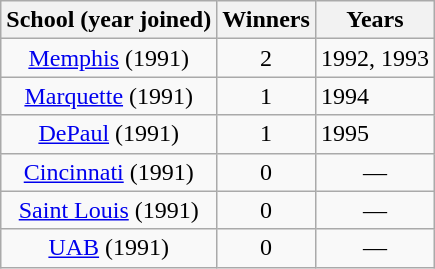<table class="wikitable">
<tr>
<th>School (year joined)</th>
<th>Winners</th>
<th>Years</th>
</tr>
<tr align="center">
<td><a href='#'>Memphis</a> (1991)</td>
<td>2</td>
<td align="left">1992, 1993</td>
</tr>
<tr align="center">
<td><a href='#'>Marquette</a> (1991)</td>
<td>1</td>
<td align="left">1994</td>
</tr>
<tr align="center">
<td><a href='#'>DePaul</a> (1991)</td>
<td>1</td>
<td align="left">1995</td>
</tr>
<tr align="center">
<td><a href='#'>Cincinnati</a> (1991)</td>
<td>0</td>
<td>—</td>
</tr>
<tr align="center">
<td><a href='#'>Saint Louis</a> (1991)</td>
<td>0</td>
<td>—</td>
</tr>
<tr align="center">
<td><a href='#'>UAB</a> (1991)</td>
<td>0</td>
<td>—</td>
</tr>
</table>
